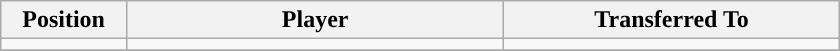<table class="wikitable sortable" style="width:35em; text-align:center; font-size:100%; text-align:left;">
<tr>
<th style="width:15%;">Position</th>
<th style="width:45%;">Player</th>
<th style="width:40%;">Transferred To</th>
</tr>
<tr>
<td></td>
<td></td>
<td></td>
</tr>
<tr>
</tr>
</table>
